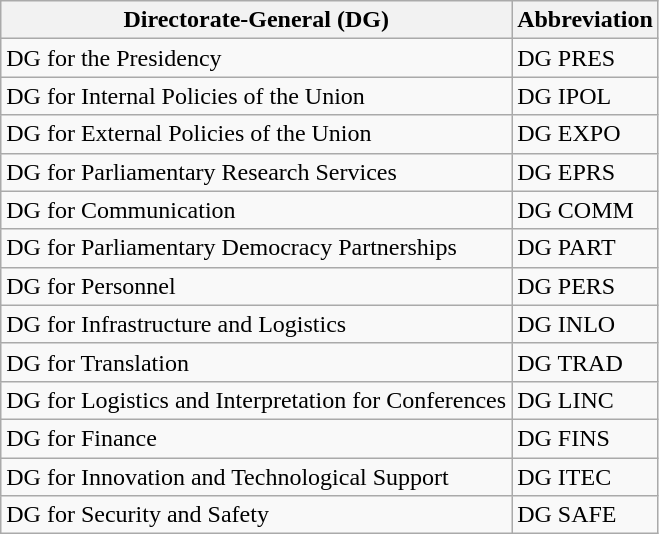<table class="wikitable sortable">
<tr>
<th>Directorate-General (DG)</th>
<th>Abbreviation</th>
</tr>
<tr>
<td>DG for the Presidency</td>
<td>DG PRES</td>
</tr>
<tr>
<td>DG for Internal Policies of the Union</td>
<td>DG IPOL</td>
</tr>
<tr>
<td>DG for External Policies of the Union</td>
<td>DG EXPO</td>
</tr>
<tr>
<td>DG for Parliamentary Research Services</td>
<td>DG EPRS</td>
</tr>
<tr>
<td>DG for Communication</td>
<td>DG COMM</td>
</tr>
<tr>
<td>DG for Parliamentary Democracy Partnerships</td>
<td>DG PART</td>
</tr>
<tr>
<td>DG for Personnel</td>
<td>DG PERS</td>
</tr>
<tr>
<td>DG for Infrastructure and Logistics</td>
<td>DG INLO</td>
</tr>
<tr>
<td>DG for Translation</td>
<td>DG TRAD</td>
</tr>
<tr>
<td>DG for Logistics and Interpretation for Conferences</td>
<td>DG LINC</td>
</tr>
<tr>
<td>DG for Finance</td>
<td>DG FINS</td>
</tr>
<tr>
<td>DG for Innovation and Technological Support</td>
<td>DG ITEC</td>
</tr>
<tr>
<td>DG for Security and Safety</td>
<td>DG SAFE</td>
</tr>
</table>
